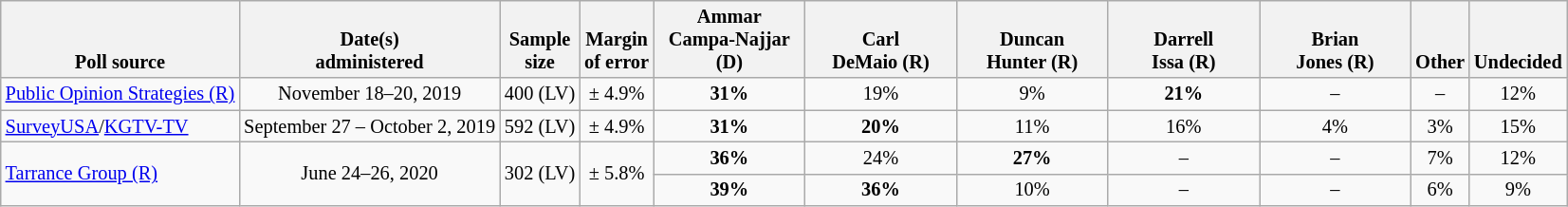<table class="wikitable" style="font-size:85%;text-align:center;">
<tr valign=bottom>
<th>Poll source</th>
<th>Date(s)<br>administered</th>
<th>Sample<br>size</th>
<th>Margin<br>of error</th>
<th style="width:100px;">Ammar<br>Campa-Najjar (D)</th>
<th style="width:100px;">Carl<br>DeMaio (R)</th>
<th style="width:100px;">Duncan<br>Hunter (R)</th>
<th style="width:100px;">Darrell<br>Issa (R)</th>
<th style="width:100px;">Brian<br>Jones (R)</th>
<th>Other</th>
<th>Undecided</th>
</tr>
<tr>
<td style="text-align:left;"><a href='#'>Public Opinion Strategies (R)</a></td>
<td>November 18–20, 2019</td>
<td>400 (LV)</td>
<td>± 4.9%</td>
<td><strong>31%</strong></td>
<td>19%</td>
<td>9%</td>
<td><strong>21%</strong></td>
<td>–</td>
<td>–</td>
<td>12%</td>
</tr>
<tr>
<td style="text-align:left;"><a href='#'>SurveyUSA</a>/<a href='#'>KGTV-TV</a></td>
<td>September 27 – October 2, 2019</td>
<td>592 (LV)</td>
<td>± 4.9%</td>
<td><strong>31%</strong></td>
<td><strong>20%</strong></td>
<td>11%</td>
<td>16%</td>
<td>4%</td>
<td>3%</td>
<td>15%</td>
</tr>
<tr>
<td rowspan=2 style="text-align:left;"><a href='#'>Tarrance Group (R)</a></td>
<td rowspan=2>June 24–26, 2020</td>
<td rowspan=2>302 (LV)</td>
<td rowspan=2>± 5.8%</td>
<td><strong>36%</strong></td>
<td>24%</td>
<td><strong>27%</strong></td>
<td>–</td>
<td>–</td>
<td>7%</td>
<td>12%</td>
</tr>
<tr>
<td><strong>39%</strong></td>
<td><strong>36%</strong></td>
<td>10%</td>
<td>–</td>
<td>–</td>
<td>6%</td>
<td>9%</td>
</tr>
</table>
